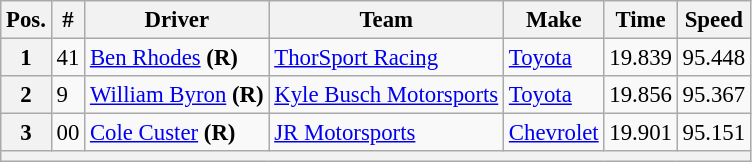<table class="wikitable" style="font-size:95%">
<tr>
<th>Pos.</th>
<th>#</th>
<th>Driver</th>
<th>Team</th>
<th>Make</th>
<th>Time</th>
<th>Speed</th>
</tr>
<tr>
<th>1</th>
<td>41</td>
<td><a href='#'>Ben Rhodes</a> <strong>(R)</strong></td>
<td><a href='#'>ThorSport Racing</a></td>
<td><a href='#'>Toyota</a></td>
<td>19.839</td>
<td>95.448</td>
</tr>
<tr>
<th>2</th>
<td>9</td>
<td><a href='#'>William Byron</a> <strong>(R)</strong></td>
<td><a href='#'>Kyle Busch Motorsports</a></td>
<td><a href='#'>Toyota</a></td>
<td>19.856</td>
<td>95.367</td>
</tr>
<tr>
<th>3</th>
<td>00</td>
<td><a href='#'>Cole Custer</a> <strong>(R)</strong></td>
<td><a href='#'>JR Motorsports</a></td>
<td><a href='#'>Chevrolet</a></td>
<td>19.901</td>
<td>95.151</td>
</tr>
<tr>
<th colspan="7"></th>
</tr>
</table>
